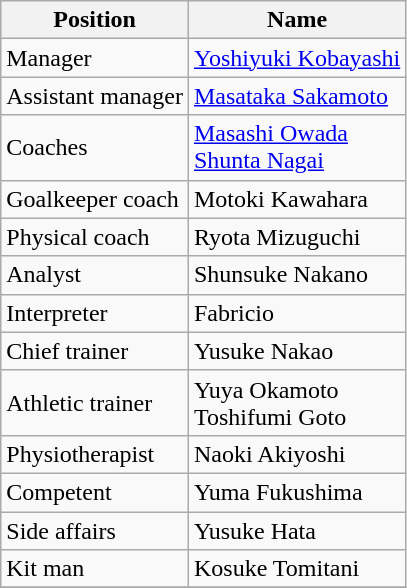<table class="wikitable">
<tr>
<th>Position</th>
<th>Name</th>
</tr>
<tr>
<td>Manager</td>
<td> <a href='#'>Yoshiyuki Kobayashi</a></td>
</tr>
<tr>
<td>Assistant manager</td>
<td> <a href='#'>Masataka Sakamoto</a></td>
</tr>
<tr>
<td>Coaches</td>
<td> <a href='#'>Masashi Owada</a> <br>  <a href='#'>Shunta Nagai</a></td>
</tr>
<tr>
<td>Goalkeeper coach</td>
<td> Motoki Kawahara</td>
</tr>
<tr>
<td>Physical coach</td>
<td> Ryota Mizuguchi</td>
</tr>
<tr>
<td>Analyst</td>
<td> Shunsuke Nakano</td>
</tr>
<tr>
<td>Interpreter</td>
<td> Fabricio</td>
</tr>
<tr>
<td>Chief trainer</td>
<td> Yusuke Nakao</td>
</tr>
<tr>
<td>Athletic trainer</td>
<td> Yuya Okamoto <br>  Toshifumi Goto</td>
</tr>
<tr>
<td>Physiotherapist</td>
<td> Naoki Akiyoshi</td>
</tr>
<tr>
<td>Competent</td>
<td> Yuma Fukushima</td>
</tr>
<tr>
<td>Side affairs</td>
<td> Yusuke Hata</td>
</tr>
<tr>
<td>Kit man</td>
<td> Kosuke Tomitani</td>
</tr>
<tr>
</tr>
</table>
